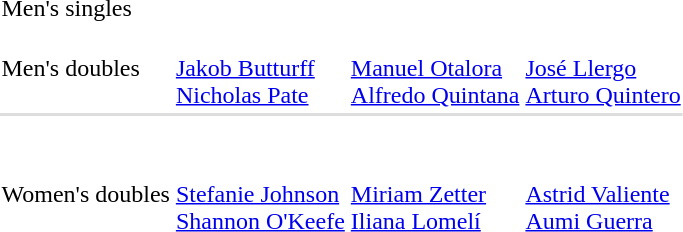<table>
<tr>
<td rowspan=2>Men's singles<br></td>
<td rowspan=2></td>
<td rowspan=2></td>
<td></td>
</tr>
<tr>
<td></td>
</tr>
<tr>
<td>Men's doubles<br> </td>
<td><br><a href='#'>Jakob Butturff</a> <br><a href='#'>Nicholas Pate</a></td>
<td><br><a href='#'>Manuel Otalora</a> <br><a href='#'>Alfredo Quintana</a></td>
<td><br><a href='#'>José Llergo</a> <br><a href='#'>Arturo Quintero</a></td>
</tr>
<tr bgcolor=#DDDDDD>
<td colspan=7></td>
</tr>
<tr>
<td rowspan=2><br></td>
<td rowspan=2></td>
<td rowspan=2></td>
<td></td>
</tr>
<tr>
<td></td>
</tr>
<tr>
<td>Women's doubles<br></td>
<td><br><a href='#'>Stefanie Johnson</a> <br><a href='#'>Shannon O'Keefe</a></td>
<td><br><a href='#'>Miriam Zetter</a> <br><a href='#'>Iliana Lomelí</a></td>
<td><br><a href='#'>Astrid Valiente</a><br><a href='#'>Aumi Guerra</a></td>
</tr>
</table>
